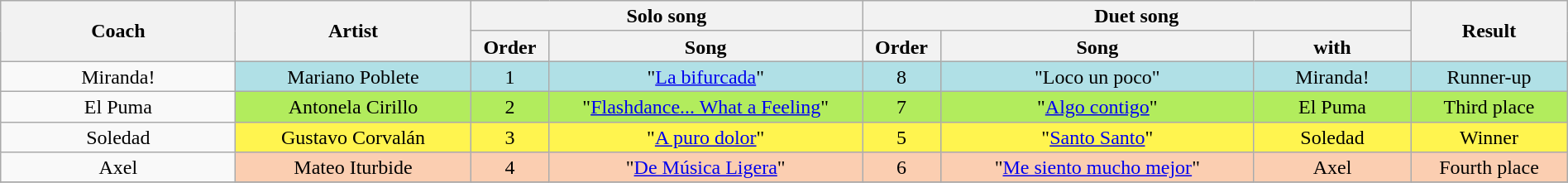<table class="wikitable" style="text-align:center; line-height:17px; width:100%;">
<tr>
<th width="15%" rowspan="2">Coach</th>
<th width="15%" rowspan="2">Artist</th>
<th width="25%" colspan="2">Solo song</th>
<th width="35%" colspan="3">Duet song</th>
<th width="10%" rowspan="2">Result</th>
</tr>
<tr>
<th width="05%">Order</th>
<th width="20%">Song</th>
<th width="05%">Order</th>
<th width="20%">Song</th>
<th width="10%">with</th>
</tr>
<tr>
<td scope="col">Miranda!</td>
<td style="background:#B0E0E6;">Mariano Poblete</td>
<td style="background:#B0E0E6;">1</td>
<td style="background:#B0E0E6;">"<a href='#'>La bifurcada</a>"</td>
<td style="background:#B0E0E6;">8</td>
<td style="background:#B0E0E6;">"Loco un poco"</td>
<td style="background:#B0E0E6;">Miranda!</td>
<td style="background:#B0E0E6;">Runner-up</td>
</tr>
<tr>
<td scope="col">El Puma</td>
<td style="background:#B2EC5D;">Antonela Cirillo</td>
<td style="background:#B2EC5D;">2</td>
<td style="background:#B2EC5D;">"<a href='#'>Flashdance... What a Feeling</a>"</td>
<td style="background:#B2EC5D;">7</td>
<td style="background:#B2EC5D;">"<a href='#'>Algo contigo</a>"</td>
<td style="background:#B2EC5D;">El Puma</td>
<td style="background:#B2EC5D;">Third place</td>
</tr>
<tr>
<td scope="col">Soledad</td>
<td style="background:#FFF44F;">Gustavo Corvalán</td>
<td style="background:#FFF44F;">3</td>
<td style="background:#FFF44F;">"<a href='#'>A puro dolor</a>"</td>
<td style="background:#FFF44F;">5</td>
<td style="background:#FFF44F;">"<a href='#'>Santo Santo</a>"</td>
<td style="background:#FFF44F;">Soledad</td>
<td style="background:#FFF44F;">Winner</td>
</tr>
<tr>
<td scope="col">Axel</td>
<td style="background:#FBCEB1;">Mateo Iturbide</td>
<td style="background:#FBCEB1;">4</td>
<td style="background:#FBCEB1;">"<a href='#'>De Música Ligera</a>"</td>
<td style="background:#FBCEB1;">6</td>
<td style="background:#FBCEB1;">"<a href='#'>Me siento mucho mejor</a>"</td>
<td style="background:#FBCEB1;">Axel</td>
<td style="background:#FBCEB1;">Fourth place</td>
</tr>
<tr>
</tr>
</table>
